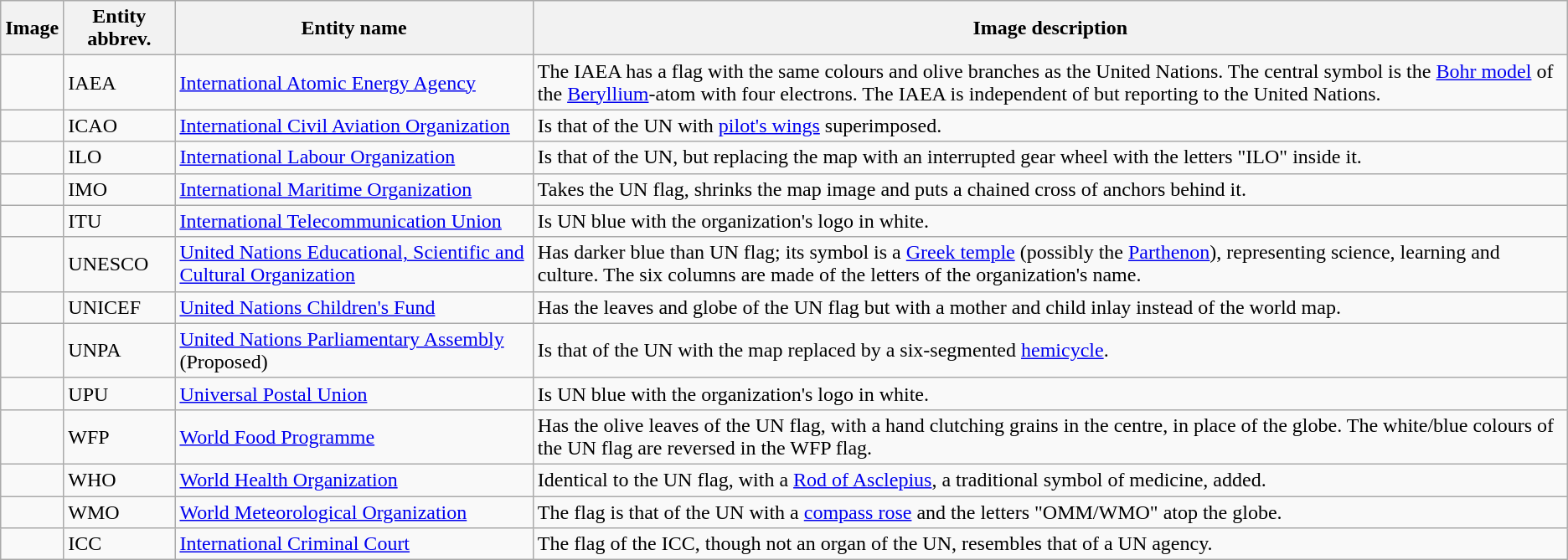<table class="wikitable">
<tr>
<th>Image</th>
<th>Entity abbrev.</th>
<th>Entity name</th>
<th>Image description</th>
</tr>
<tr>
<td></td>
<td>IAEA</td>
<td><a href='#'>International Atomic Energy Agency</a></td>
<td>The IAEA has a flag with the same colours and olive branches as the United Nations. The central symbol is the <a href='#'>Bohr model</a> of the <a href='#'>Beryllium</a>-atom with four electrons. The IAEA is independent of but reporting to the United Nations.</td>
</tr>
<tr>
<td></td>
<td>ICAO</td>
<td><a href='#'>International Civil Aviation Organization</a></td>
<td>Is that of the UN with <a href='#'>pilot's wings</a> superimposed.</td>
</tr>
<tr>
<td></td>
<td>ILO</td>
<td><a href='#'>International Labour Organization</a></td>
<td>Is that of the UN, but replacing the map with an interrupted gear wheel with the letters "ILO" inside it.</td>
</tr>
<tr>
<td></td>
<td>IMO</td>
<td><a href='#'>International Maritime Organization</a></td>
<td>Takes the UN flag, shrinks the map image and puts a chained cross of anchors behind it.</td>
</tr>
<tr>
<td></td>
<td>ITU</td>
<td><a href='#'>International Telecommunication Union</a></td>
<td>Is UN blue with the organization's logo in white.</td>
</tr>
<tr>
<td></td>
<td>UNESCO</td>
<td><a href='#'>United Nations Educational, Scientific and Cultural Organization</a></td>
<td>Has darker blue than UN flag; its symbol is a <a href='#'>Greek temple</a> (possibly the <a href='#'>Parthenon</a>), representing science, learning and culture. The six columns are made of the letters of the organization's name.</td>
</tr>
<tr>
<td></td>
<td>UNICEF</td>
<td><a href='#'>United Nations Children's Fund</a></td>
<td>Has the leaves and globe of the UN flag but with a mother and child inlay instead of the world map.</td>
</tr>
<tr>
<td></td>
<td>UNPA</td>
<td><a href='#'>United Nations Parliamentary Assembly</a> (Proposed)</td>
<td>Is that of the UN with the map replaced by a six-segmented <a href='#'>hemicycle</a>.</td>
</tr>
<tr>
<td></td>
<td>UPU</td>
<td><a href='#'>Universal Postal Union</a></td>
<td>Is UN blue with the organization's logo in white.</td>
</tr>
<tr>
<td></td>
<td>WFP</td>
<td><a href='#'>World Food Programme</a></td>
<td>Has the olive leaves of the UN flag, with a hand clutching grains in the centre, in place of the globe. The white/blue colours of the UN flag are reversed in the WFP flag.</td>
</tr>
<tr>
<td></td>
<td>WHO</td>
<td><a href='#'>World Health Organization</a></td>
<td>Identical to the UN flag, with a <a href='#'>Rod of Asclepius</a>, a traditional symbol of medicine, added.</td>
</tr>
<tr>
<td></td>
<td>WMO</td>
<td><a href='#'>World Meteorological Organization</a></td>
<td>The flag is that of the UN with a <a href='#'>compass rose</a> and the letters "OMM/WMO" atop the globe.</td>
</tr>
<tr>
<td></td>
<td>ICC</td>
<td><a href='#'>International Criminal Court</a></td>
<td>The flag of the ICC, though not an organ of the UN, resembles that of a UN agency.</td>
</tr>
</table>
